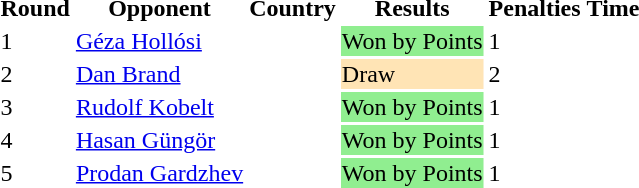<table class = border="1">
<tr>
<th>Round</th>
<th>Opponent</th>
<th>Сountry</th>
<th>Results</th>
<th>Penalties</th>
<th>Time</th>
</tr>
<tr>
<td>1</td>
<td><a href='#'>Géza Hollósi</a></td>
<td></td>
<td style="background:#90EE90">Won by Points</td>
<td>1</td>
<td></td>
</tr>
<tr>
<td>2</td>
<td><a href='#'>Dan Brand</a></td>
<td></td>
<td style="background:#FFE4B5">Draw</td>
<td>2</td>
<td></td>
</tr>
<tr>
<td>3</td>
<td><a href='#'>Rudolf Kobelt</a></td>
<td></td>
<td style="background:#90EE90">Won by Points</td>
<td>1</td>
<td></td>
</tr>
<tr>
<td>4</td>
<td><a href='#'>Hasan Güngör</a></td>
<td></td>
<td style="background:#90EE90">Won by Points</td>
<td>1</td>
</tr>
<tr>
<td>5</td>
<td><a href='#'>Prodan Gardzhev</a></td>
<td></td>
<td style="background:#90EE90">Won by Points</td>
<td>1</td>
<td></td>
</tr>
<tr>
</tr>
<tr>
</tr>
</table>
